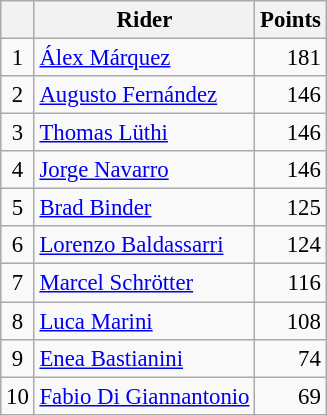<table class="wikitable" style="font-size: 95%;">
<tr>
<th></th>
<th>Rider</th>
<th>Points</th>
</tr>
<tr>
<td align=center>1</td>
<td> <a href='#'>Álex Márquez</a></td>
<td align=right>181</td>
</tr>
<tr>
<td align=center>2</td>
<td> <a href='#'>Augusto Fernández</a></td>
<td align=right>146</td>
</tr>
<tr>
<td align=center>3</td>
<td> <a href='#'>Thomas Lüthi</a></td>
<td align=right>146</td>
</tr>
<tr>
<td align=center>4</td>
<td> <a href='#'>Jorge Navarro</a></td>
<td align=right>146</td>
</tr>
<tr>
<td align=center>5</td>
<td> <a href='#'>Brad Binder</a></td>
<td align=right>125</td>
</tr>
<tr>
<td align=center>6</td>
<td> <a href='#'>Lorenzo Baldassarri</a></td>
<td align=right>124</td>
</tr>
<tr>
<td align=center>7</td>
<td> <a href='#'>Marcel Schrötter</a></td>
<td align=right>116</td>
</tr>
<tr>
<td align=center>8</td>
<td> <a href='#'>Luca Marini</a></td>
<td align=right>108</td>
</tr>
<tr>
<td align=center>9</td>
<td> <a href='#'>Enea Bastianini</a></td>
<td align=right>74</td>
</tr>
<tr>
<td align=center>10</td>
<td> <a href='#'>Fabio Di Giannantonio</a></td>
<td align=right>69</td>
</tr>
</table>
